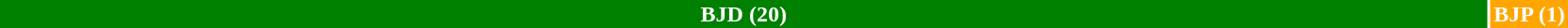<table style="width:88%; text-align:center;">
<tr style="color:white;">
<td style="background:green; width:95%;"><strong>BJD (20)</strong></td>
<td style="background:orange; width:5%;"><strong>BJP (1)</strong></td>
</tr>
<tr>
</tr>
</table>
